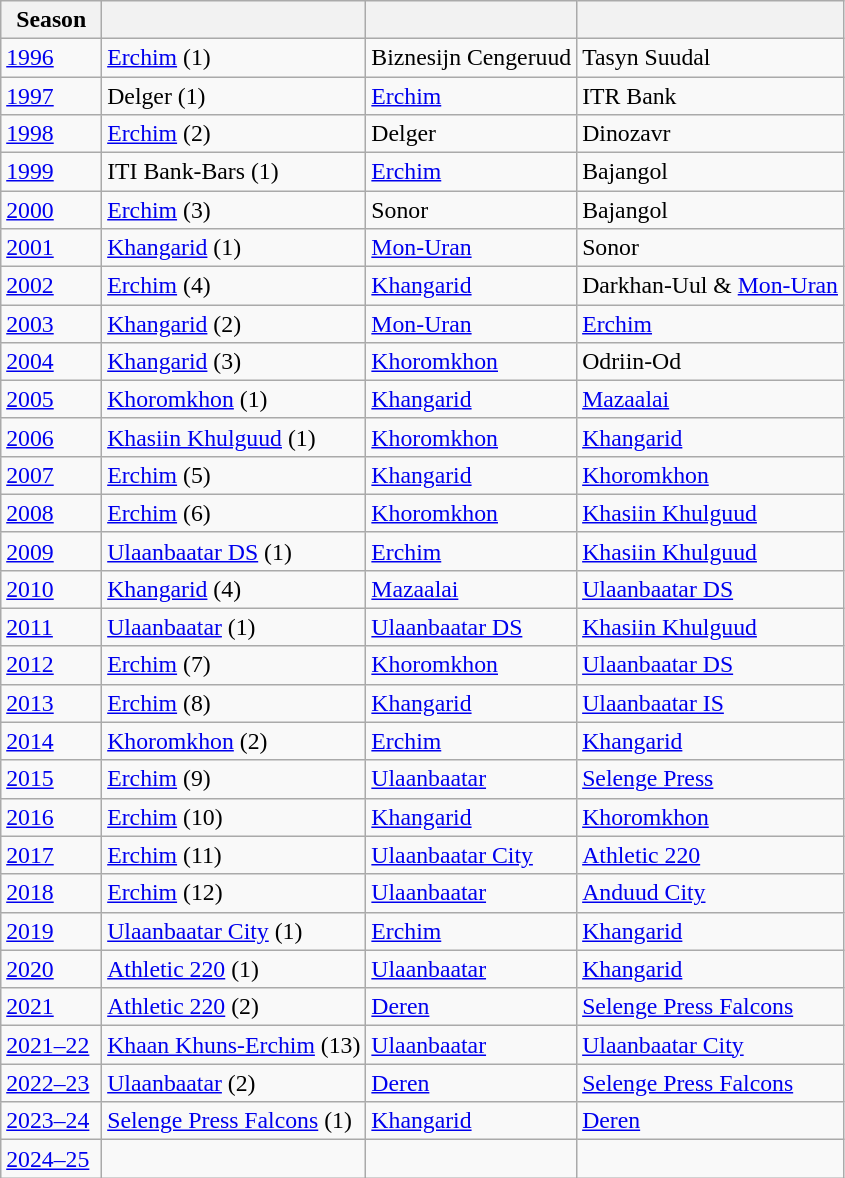<table class="wikitable" style="font-size:99%;">
<tr>
<th width=60>Season</th>
<th></th>
<th></th>
<th></th>
</tr>
<tr>
<td><a href='#'>1996</a></td>
<td><a href='#'>Erchim</a> (1)</td>
<td>Biznesijn Cengeruud</td>
<td>Tasyn Suudal</td>
</tr>
<tr>
<td><a href='#'>1997</a></td>
<td>Delger (1)</td>
<td><a href='#'>Erchim</a></td>
<td>ITR Bank</td>
</tr>
<tr>
<td><a href='#'>1998</a></td>
<td><a href='#'>Erchim</a> (2)</td>
<td>Delger</td>
<td>Dinozavr</td>
</tr>
<tr>
<td><a href='#'>1999</a></td>
<td>ITI Bank-Bars (1)</td>
<td><a href='#'>Erchim</a></td>
<td>Bajangol</td>
</tr>
<tr>
<td><a href='#'>2000</a></td>
<td><a href='#'>Erchim</a> (3)</td>
<td>Sonor</td>
<td>Bajangol</td>
</tr>
<tr>
<td><a href='#'>2001</a></td>
<td><a href='#'>Khangarid</a> (1)</td>
<td><a href='#'>Mon-Uran</a></td>
<td>Sonor</td>
</tr>
<tr>
<td><a href='#'>2002</a></td>
<td><a href='#'>Erchim</a> (4)</td>
<td><a href='#'>Khangarid</a></td>
<td>Darkhan-Uul & <a href='#'>Mon-Uran</a></td>
</tr>
<tr>
<td><a href='#'>2003</a></td>
<td><a href='#'>Khangarid</a> (2)</td>
<td><a href='#'>Mon-Uran</a></td>
<td><a href='#'>Erchim</a></td>
</tr>
<tr>
<td><a href='#'>2004</a></td>
<td><a href='#'>Khangarid</a> (3)</td>
<td><a href='#'>Khoromkhon</a></td>
<td>Odriin-Od</td>
</tr>
<tr>
<td><a href='#'>2005</a></td>
<td><a href='#'>Khoromkhon</a> (1)</td>
<td><a href='#'>Khangarid</a></td>
<td><a href='#'>Mazaalai</a></td>
</tr>
<tr>
<td><a href='#'>2006</a></td>
<td><a href='#'>Khasiin Khulguud</a> (1)</td>
<td><a href='#'>Khoromkhon</a></td>
<td><a href='#'>Khangarid</a></td>
</tr>
<tr>
<td><a href='#'>2007</a></td>
<td><a href='#'>Erchim</a> (5)</td>
<td><a href='#'>Khangarid</a></td>
<td><a href='#'>Khoromkhon</a></td>
</tr>
<tr>
<td><a href='#'>2008</a></td>
<td><a href='#'>Erchim</a> (6)</td>
<td><a href='#'>Khoromkhon</a></td>
<td><a href='#'>Khasiin Khulguud</a></td>
</tr>
<tr>
<td><a href='#'>2009</a></td>
<td><a href='#'>Ulaanbaatar DS</a> (1)</td>
<td><a href='#'>Erchim</a></td>
<td><a href='#'>Khasiin Khulguud</a></td>
</tr>
<tr>
<td><a href='#'>2010</a></td>
<td><a href='#'>Khangarid</a> (4)</td>
<td><a href='#'>Mazaalai</a></td>
<td><a href='#'>Ulaanbaatar DS</a></td>
</tr>
<tr>
<td><a href='#'>2011</a></td>
<td><a href='#'>Ulaanbaatar</a> (1)</td>
<td><a href='#'>Ulaanbaatar DS</a></td>
<td><a href='#'>Khasiin Khulguud</a></td>
</tr>
<tr>
<td><a href='#'>2012</a></td>
<td><a href='#'>Erchim</a> (7)</td>
<td><a href='#'>Khoromkhon</a></td>
<td><a href='#'>Ulaanbaatar DS</a></td>
</tr>
<tr>
<td><a href='#'>2013</a></td>
<td><a href='#'>Erchim</a> (8)</td>
<td><a href='#'>Khangarid</a></td>
<td><a href='#'>Ulaanbaatar IS</a></td>
</tr>
<tr>
<td><a href='#'>2014</a></td>
<td><a href='#'>Khoromkhon</a> (2)</td>
<td><a href='#'>Erchim</a></td>
<td><a href='#'>Khangarid</a></td>
</tr>
<tr>
<td><a href='#'>2015</a></td>
<td><a href='#'>Erchim</a> (9)</td>
<td><a href='#'>Ulaanbaatar</a></td>
<td><a href='#'>Selenge Press</a></td>
</tr>
<tr>
<td><a href='#'>2016</a></td>
<td><a href='#'>Erchim</a> (10)</td>
<td><a href='#'>Khangarid</a></td>
<td><a href='#'>Khoromkhon</a></td>
</tr>
<tr>
<td><a href='#'>2017</a></td>
<td><a href='#'>Erchim</a> (11)</td>
<td><a href='#'>Ulaanbaatar City</a></td>
<td><a href='#'>Athletic 220</a></td>
</tr>
<tr>
<td><a href='#'>2018</a></td>
<td><a href='#'>Erchim</a> (12)</td>
<td><a href='#'>Ulaanbaatar</a></td>
<td><a href='#'>Anduud City</a></td>
</tr>
<tr>
<td><a href='#'>2019</a></td>
<td><a href='#'>Ulaanbaatar City</a> (1)</td>
<td><a href='#'>Erchim</a></td>
<td><a href='#'>Khangarid</a></td>
</tr>
<tr>
<td><a href='#'>2020</a></td>
<td><a href='#'>Athletic 220</a> (1)</td>
<td><a href='#'>Ulaanbaatar</a></td>
<td><a href='#'>Khangarid</a></td>
</tr>
<tr>
<td><a href='#'>2021</a></td>
<td><a href='#'>Athletic 220</a> (2)</td>
<td><a href='#'>Deren</a></td>
<td><a href='#'>Selenge Press Falcons</a></td>
</tr>
<tr>
<td><a href='#'>2021–22</a></td>
<td><a href='#'>Khaan Khuns-Erchim</a> (13)</td>
<td><a href='#'>Ulaanbaatar</a></td>
<td><a href='#'>Ulaanbaatar City</a></td>
</tr>
<tr>
<td><a href='#'>2022–23</a></td>
<td><a href='#'>Ulaanbaatar</a> (2)</td>
<td><a href='#'>Deren</a></td>
<td><a href='#'>Selenge Press Falcons</a></td>
</tr>
<tr>
<td><a href='#'>2023–24</a></td>
<td><a href='#'>Selenge Press Falcons</a> (1)</td>
<td><a href='#'>Khangarid</a></td>
<td><a href='#'>Deren</a></td>
</tr>
<tr>
<td><a href='#'>2024–25</a></td>
<td></td>
<td></td>
<td></td>
</tr>
</table>
